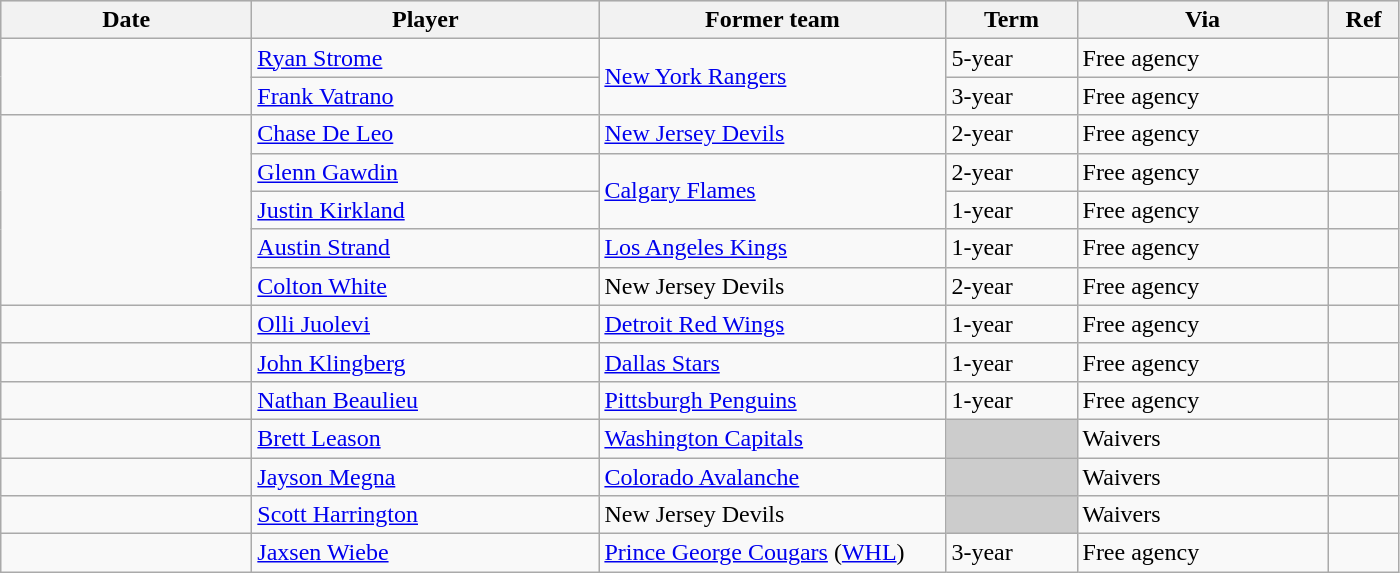<table class="wikitable">
<tr style="background:#ddd; text-align:center;">
<th style="width: 10em;">Date</th>
<th style="width: 14em;">Player</th>
<th style="width: 14em;">Former team</th>
<th style="width: 5em;">Term</th>
<th style="width: 10em;">Via</th>
<th style="width: 2.5em;">Ref</th>
</tr>
<tr>
<td rowspan=2></td>
<td><a href='#'>Ryan Strome</a></td>
<td rowspan=2><a href='#'>New York Rangers</a></td>
<td>5-year</td>
<td>Free agency</td>
<td></td>
</tr>
<tr>
<td><a href='#'>Frank Vatrano</a></td>
<td>3-year</td>
<td>Free agency</td>
<td></td>
</tr>
<tr>
<td rowspan=5></td>
<td><a href='#'>Chase De Leo</a></td>
<td><a href='#'>New Jersey Devils</a></td>
<td>2-year</td>
<td>Free agency</td>
<td></td>
</tr>
<tr>
<td><a href='#'>Glenn Gawdin</a></td>
<td rowspan=2><a href='#'>Calgary Flames</a></td>
<td>2-year</td>
<td>Free agency</td>
<td></td>
</tr>
<tr>
<td><a href='#'>Justin Kirkland</a></td>
<td>1-year</td>
<td>Free agency</td>
<td></td>
</tr>
<tr>
<td><a href='#'>Austin Strand</a></td>
<td><a href='#'>Los Angeles Kings</a></td>
<td>1-year</td>
<td>Free agency</td>
<td></td>
</tr>
<tr>
<td><a href='#'>Colton White</a></td>
<td>New Jersey Devils</td>
<td>2-year</td>
<td>Free agency</td>
<td></td>
</tr>
<tr>
<td></td>
<td><a href='#'>Olli Juolevi</a></td>
<td><a href='#'>Detroit Red Wings</a></td>
<td>1-year</td>
<td>Free agency</td>
<td></td>
</tr>
<tr>
<td></td>
<td><a href='#'>John Klingberg</a></td>
<td><a href='#'>Dallas Stars</a></td>
<td>1-year</td>
<td>Free agency</td>
<td></td>
</tr>
<tr>
<td></td>
<td><a href='#'>Nathan Beaulieu</a></td>
<td><a href='#'>Pittsburgh Penguins</a></td>
<td>1-year</td>
<td>Free agency</td>
<td></td>
</tr>
<tr>
<td></td>
<td><a href='#'>Brett Leason</a></td>
<td><a href='#'>Washington Capitals</a></td>
<td style="background:#ccc;"></td>
<td>Waivers</td>
<td></td>
</tr>
<tr>
<td></td>
<td><a href='#'>Jayson Megna</a></td>
<td><a href='#'>Colorado Avalanche</a></td>
<td style="background:#ccc;"></td>
<td>Waivers</td>
<td></td>
</tr>
<tr>
<td></td>
<td><a href='#'>Scott Harrington</a></td>
<td>New Jersey Devils</td>
<td style="background:#ccc;"></td>
<td>Waivers</td>
<td></td>
</tr>
<tr>
<td></td>
<td><a href='#'>Jaxsen Wiebe</a></td>
<td><a href='#'>Prince George Cougars</a> (<a href='#'>WHL</a>)</td>
<td>3-year</td>
<td>Free agency</td>
<td></td>
</tr>
</table>
